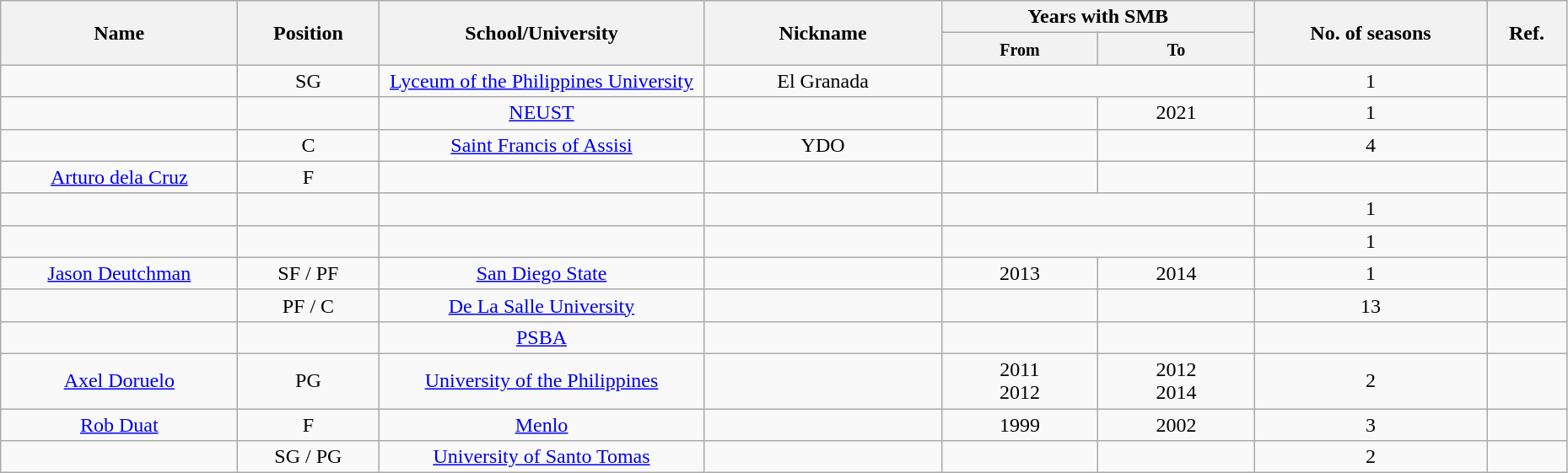<table class="wikitable sortable" style="text-align:center" width="98%">
<tr>
<th style="width:180px;" rowspan="2">Name</th>
<th rowspan="2">Position</th>
<th style="width:250px;" rowspan="2">School/University</th>
<th style="width:180px;" rowspan="2">Nickname</th>
<th style="width:180px; text-align:center;" colspan="2">Years with SMB</th>
<th rowspan="2">No. of seasons</th>
<th rowspan="2"; class=unsortable>Ref.</th>
</tr>
<tr>
<th style="width:10%; text-align:center;"><small>From</small></th>
<th style="width:10%; text-align:center;"><small>To</small></th>
</tr>
<tr>
<td></td>
<td>SG</td>
<td><a href='#'>Lyceum of the Philippines University</a></td>
<td>El Granada</td>
<td colspan="2"></td>
<td>1</td>
<td></td>
</tr>
<tr>
<td></td>
<td></td>
<td><a href='#'>NEUST</a></td>
<td></td>
<td></td>
<td>2021</td>
<td>1</td>
<td></td>
</tr>
<tr>
<td></td>
<td>C</td>
<td><a href='#'>Saint Francis of Assisi</a></td>
<td>YDO</td>
<td></td>
<td></td>
<td>4</td>
<td></td>
</tr>
<tr>
<td><a href='#'>Arturo dela Cruz</a></td>
<td>F</td>
<td></td>
<td></td>
<td></td>
<td></td>
<td></td>
<td></td>
</tr>
<tr>
<td></td>
<td></td>
<td></td>
<td></td>
<td colspan="2"></td>
<td>1</td>
<td></td>
</tr>
<tr>
<td></td>
<td></td>
<td></td>
<td></td>
<td colspan="2"></td>
<td>1</td>
<td></td>
</tr>
<tr>
<td><a href='#'>Jason Deutchman</a></td>
<td>SF / PF</td>
<td><a href='#'>San Diego State</a></td>
<td></td>
<td>2013</td>
<td>2014</td>
<td>1</td>
<td></td>
</tr>
<tr>
<td></td>
<td>PF / C</td>
<td><a href='#'>De La Salle University</a></td>
<td></td>
<td></td>
<td></td>
<td>13</td>
<td></td>
</tr>
<tr>
<td></td>
<td></td>
<td><a href='#'>PSBA</a></td>
<td></td>
<td></td>
<td></td>
<td></td>
<td></td>
</tr>
<tr>
<td><a href='#'>Axel Doruelo</a></td>
<td>PG</td>
<td><a href='#'>University of the Philippines</a></td>
<td></td>
<td>2011<br>2012</td>
<td>2012<br>2014</td>
<td>2</td>
<td></td>
</tr>
<tr>
<td><a href='#'>Rob Duat</a></td>
<td>F</td>
<td><a href='#'>Menlo</a></td>
<td></td>
<td>1999</td>
<td>2002</td>
<td>3</td>
<td></td>
</tr>
<tr>
<td></td>
<td>SG / PG</td>
<td><a href='#'>University of Santo Tomas</a></td>
<td></td>
<td><br></td>
<td><br></td>
<td>2</td>
<td></td>
</tr>
</table>
